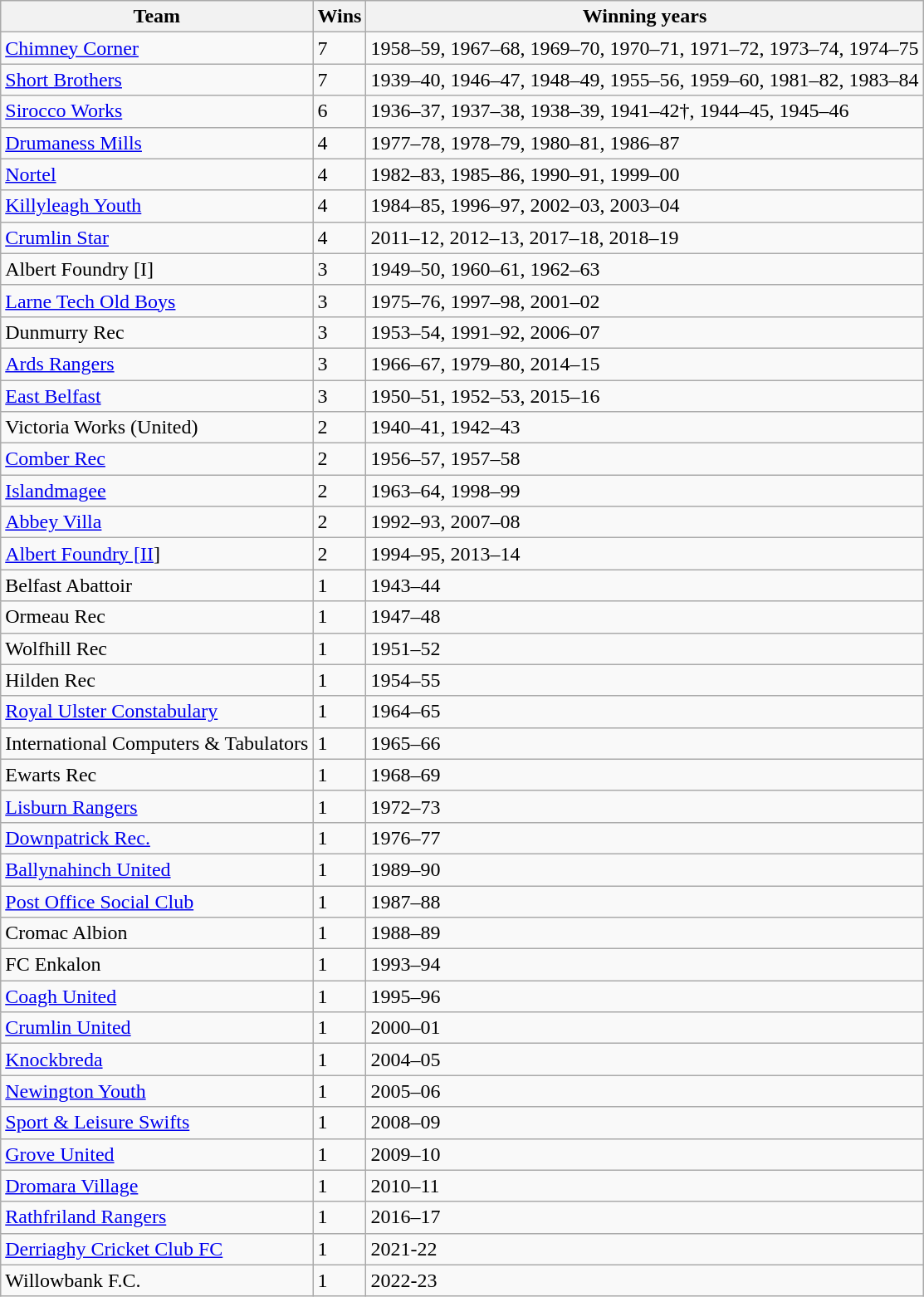<table class="wikitable">
<tr>
<th>Team</th>
<th>Wins</th>
<th>Winning years</th>
</tr>
<tr>
<td><a href='#'>Chimney Corner</a></td>
<td>7</td>
<td>1958–59, 1967–68, 1969–70, 1970–71, 1971–72, 1973–74, 1974–75</td>
</tr>
<tr>
<td><a href='#'>Short Brothers</a></td>
<td>7</td>
<td>1939–40, 1946–47, 1948–49, 1955–56, 1959–60, 1981–82, 1983–84</td>
</tr>
<tr>
<td><a href='#'>Sirocco Works</a></td>
<td>6</td>
<td>1936–37, 1937–38, 1938–39, 1941–42†, 1944–45, 1945–46</td>
</tr>
<tr>
<td><a href='#'>Drumaness Mills</a></td>
<td>4</td>
<td>1977–78, 1978–79, 1980–81, 1986–87</td>
</tr>
<tr>
<td><a href='#'>Nortel</a></td>
<td>4</td>
<td>1982–83, 1985–86, 1990–91, 1999–00</td>
</tr>
<tr>
<td><a href='#'>Killyleagh Youth</a></td>
<td>4</td>
<td>1984–85, 1996–97, 2002–03, 2003–04</td>
</tr>
<tr>
<td><a href='#'>Crumlin Star</a></td>
<td>4</td>
<td>2011–12, 2012–13, 2017–18, 2018–19</td>
</tr>
<tr>
<td>Albert Foundry [I]</td>
<td>3</td>
<td>1949–50, 1960–61, 1962–63</td>
</tr>
<tr>
<td><a href='#'>Larne Tech Old Boys</a></td>
<td>3</td>
<td>1975–76, 1997–98, 2001–02</td>
</tr>
<tr>
<td>Dunmurry Rec</td>
<td>3</td>
<td>1953–54, 1991–92, 2006–07</td>
</tr>
<tr>
<td><a href='#'>Ards Rangers</a></td>
<td>3</td>
<td>1966–67, 1979–80, 2014–15</td>
</tr>
<tr>
<td><a href='#'>East Belfast</a></td>
<td>3</td>
<td>1950–51, 1952–53, 2015–16</td>
</tr>
<tr>
<td>Victoria Works (United)</td>
<td>2</td>
<td>1940–41, 1942–43</td>
</tr>
<tr>
<td><a href='#'>Comber Rec</a></td>
<td>2</td>
<td>1956–57, 1957–58</td>
</tr>
<tr>
<td><a href='#'>Islandmagee</a></td>
<td>2</td>
<td>1963–64, 1998–99</td>
</tr>
<tr>
<td><a href='#'>Abbey Villa</a></td>
<td>2</td>
<td>1992–93, 2007–08</td>
</tr>
<tr>
<td><a href='#'>Albert Foundry [II</a>]</td>
<td>2</td>
<td>1994–95, 2013–14</td>
</tr>
<tr>
<td>Belfast Abattoir</td>
<td>1</td>
<td>1943–44</td>
</tr>
<tr>
<td>Ormeau Rec</td>
<td>1</td>
<td>1947–48</td>
</tr>
<tr>
<td>Wolfhill Rec</td>
<td>1</td>
<td>1951–52</td>
</tr>
<tr>
<td>Hilden Rec</td>
<td>1</td>
<td>1954–55</td>
</tr>
<tr>
<td><a href='#'>Royal Ulster Constabulary</a></td>
<td>1</td>
<td>1964–65</td>
</tr>
<tr>
<td>International Computers & Tabulators</td>
<td>1</td>
<td>1965–66</td>
</tr>
<tr>
<td>Ewarts Rec</td>
<td>1</td>
<td>1968–69</td>
</tr>
<tr>
<td><a href='#'>Lisburn Rangers</a></td>
<td>1</td>
<td>1972–73</td>
</tr>
<tr>
<td><a href='#'>Downpatrick Rec.</a></td>
<td>1</td>
<td>1976–77</td>
</tr>
<tr>
<td><a href='#'>Ballynahinch United</a></td>
<td>1</td>
<td>1989–90</td>
</tr>
<tr>
<td><a href='#'>Post Office Social Club</a></td>
<td>1</td>
<td>1987–88</td>
</tr>
<tr>
<td>Cromac Albion</td>
<td>1</td>
<td>1988–89</td>
</tr>
<tr>
<td>FC Enkalon</td>
<td>1</td>
<td>1993–94</td>
</tr>
<tr>
<td><a href='#'>Coagh United</a></td>
<td>1</td>
<td>1995–96</td>
</tr>
<tr>
<td><a href='#'>Crumlin United</a></td>
<td>1</td>
<td>2000–01</td>
</tr>
<tr>
<td><a href='#'>Knockbreda</a></td>
<td>1</td>
<td>2004–05</td>
</tr>
<tr>
<td><a href='#'>Newington Youth</a></td>
<td>1</td>
<td>2005–06</td>
</tr>
<tr>
<td><a href='#'>Sport & Leisure Swifts</a></td>
<td>1</td>
<td>2008–09</td>
</tr>
<tr>
<td><a href='#'>Grove United</a></td>
<td>1</td>
<td>2009–10</td>
</tr>
<tr>
<td><a href='#'>Dromara Village</a></td>
<td>1</td>
<td>2010–11</td>
</tr>
<tr>
<td><a href='#'>Rathfriland Rangers</a></td>
<td>1</td>
<td>2016–17</td>
</tr>
<tr>
<td><a href='#'>Derriaghy Cricket Club FC</a></td>
<td>1</td>
<td>2021-22</td>
</tr>
<tr>
<td>Willowbank F.C.</td>
<td>1</td>
<td>2022-23</td>
</tr>
</table>
